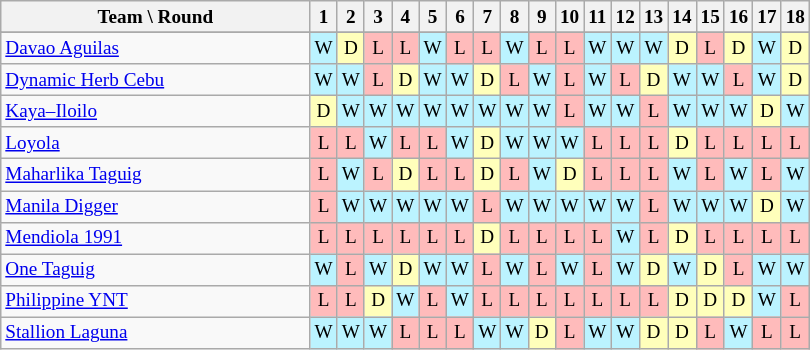<table class="wikitable" style="font-size: 80%; text-align:center;">
<tr>
<th style="width:200px;">Team \ Round</th>
<th>1</th>
<th>2</th>
<th>3</th>
<th>4</th>
<th>5</th>
<th>6</th>
<th>7</th>
<th>8</th>
<th>9</th>
<th>10</th>
<th>11</th>
<th>12</th>
<th>13</th>
<th>14</th>
<th>15</th>
<th>16</th>
<th>17</th>
<th>18</th>
</tr>
<tr align="center">
</tr>
<tr align="center">
<td align="left"><a href='#'>Davao Aguilas</a></td>
<td bgcolor=#BBF3FF>W</td>
<td bgcolor=#FFFFBB>D</td>
<td bgcolor=#FFBBBB>L</td>
<td bgcolor=#FFBBBB>L</td>
<td bgcolor=#BBF3FF>W</td>
<td bgcolor=#FFBBBB>L</td>
<td bgcolor=#FFBBBB>L</td>
<td bgcolor=#BBF3FF>W</td>
<td bgcolor=#FFBBBB>L</td>
<td bgcolor=#FFBBBB>L</td>
<td bgcolor=#BBF3FF>W</td>
<td bgcolor=#BBF3FF>W</td>
<td bgcolor=#BBF3FF>W</td>
<td bgcolor=#FFFFBB>D</td>
<td bgcolor=#FFBBBB>L</td>
<td bgcolor=#FFFFBB>D</td>
<td bgcolor=#BBF3FF>W</td>
<td bgcolor=#FFFFBB>D</td>
</tr>
<tr>
<td align="left"><a href='#'>Dynamic Herb Cebu</a></td>
<td bgcolor=#BBF3FF>W</td>
<td bgcolor=#BBF3FF>W</td>
<td bgcolor=#FFBBBB>L</td>
<td bgcolor=#FFFFBB>D</td>
<td bgcolor=#BBF3FF>W</td>
<td bgcolor=#BBF3FF>W</td>
<td bgcolor=#FFFFBB>D</td>
<td bgcolor=#FFBBBB>L</td>
<td bgcolor=#BBF3FF>W</td>
<td bgcolor=#FFBBBB>L</td>
<td bgcolor=#BBF3FF>W</td>
<td bgcolor=#FFBBBB>L</td>
<td bgcolor=#FFFFBB>D</td>
<td bgcolor=#BBF3FF>W</td>
<td bgcolor=#BBF3FF>W</td>
<td bgcolor=#FFBBBB>L</td>
<td bgcolor=#BBF3FF>W</td>
<td bgcolor=#FFFFBB>D</td>
</tr>
<tr>
<td align="left"><a href='#'>Kaya–Iloilo</a></td>
<td bgcolor=#FFFFBB>D</td>
<td bgcolor=#BBF3FF>W</td>
<td bgcolor=#BBF3FF>W</td>
<td bgcolor=#BBF3FF>W</td>
<td bgcolor=#BBF3FF>W</td>
<td bgcolor=#BBF3FF>W</td>
<td bgcolor=#BBF3FF>W</td>
<td bgcolor=#BBF3FF>W</td>
<td bgcolor=#BBF3FF>W</td>
<td bgcolor=#FFBBBB>L</td>
<td bgcolor=#BBF3FF>W</td>
<td bgcolor=#BBF3FF>W</td>
<td bgcolor=#FFBBBB>L</td>
<td bgcolor=#BBF3FF>W</td>
<td bgcolor=#BBF3FF>W</td>
<td bgcolor=#BBF3FF>W</td>
<td bgcolor=#FFFFBB>D</td>
<td bgcolor=#BBF3FF>W</td>
</tr>
<tr>
<td align="left"><a href='#'>Loyola</a></td>
<td bgcolor=#FFBBBB>L</td>
<td bgcolor=#FFBBBB>L</td>
<td bgcolor=#BBF3FF>W</td>
<td bgcolor=#FFBBBB>L</td>
<td bgcolor=#FFBBBB>L</td>
<td bgcolor=#BBF3FF>W</td>
<td bgcolor=#FFFFBB>D</td>
<td bgcolor=#BBF3FF>W</td>
<td bgcolor=#BBF3FF>W</td>
<td bgcolor=#BBF3FF>W</td>
<td bgcolor=#FFBBBB>L</td>
<td bgcolor=#FFBBBB>L</td>
<td bgcolor=#FFBBBB>L</td>
<td bgcolor=#FFFFBB>D</td>
<td bgcolor=#FFBBBB>L</td>
<td bgcolor=#FFBBBB>L</td>
<td bgcolor=#FFBBBB>L</td>
<td bgcolor=#FFBBBB>L</td>
</tr>
<tr>
<td align="left"><a href='#'>Maharlika Taguig</a></td>
<td bgcolor=#FFBBBB>L</td>
<td bgcolor=#BBF3FF>W</td>
<td bgcolor=#FFBBBB>L</td>
<td bgcolor=#FFFFBB>D</td>
<td bgcolor=#FFBBBB>L</td>
<td bgcolor=#FFBBBB>L</td>
<td bgcolor=#FFFFBB>D</td>
<td bgcolor=#FFBBBB>L</td>
<td bgcolor=#BBF3FF>W</td>
<td bgcolor=#FFFFBB>D</td>
<td bgcolor=#FFBBBB>L</td>
<td bgcolor=#FFBBBB>L</td>
<td bgcolor=#FFBBBB>L</td>
<td bgcolor=#BBF3FF>W</td>
<td bgcolor=#FFBBBB>L</td>
<td bgcolor=#BBF3FF>W</td>
<td bgcolor=#FFBBBB>L</td>
<td bgcolor=#BBF3FF>W</td>
</tr>
<tr>
<td align="left"><a href='#'>Manila Digger</a></td>
<td bgcolor=#FFBBBB>L</td>
<td bgcolor=#BBF3FF>W</td>
<td bgcolor=#BBF3FF>W</td>
<td bgcolor=#BBF3FF>W</td>
<td bgcolor=#BBF3FF>W</td>
<td bgcolor=#BBF3FF>W</td>
<td bgcolor=#FFBBBB>L</td>
<td bgcolor=#BBF3FF>W</td>
<td bgcolor=#BBF3FF>W</td>
<td bgcolor=#BBF3FF>W</td>
<td bgcolor=#BBF3FF>W</td>
<td bgcolor=#BBF3FF>W</td>
<td bgcolor=#FFBBBB>L</td>
<td bgcolor=#BBF3FF>W</td>
<td bgcolor=#BBF3FF>W</td>
<td bgcolor=#BBF3FF>W</td>
<td bgcolor=#FFFFBB>D</td>
<td bgcolor=#BBF3FF>W</td>
</tr>
<tr>
<td align="left"><a href='#'>Mendiola 1991</a></td>
<td bgcolor=#FFBBBB>L</td>
<td bgcolor=#FFBBBB>L</td>
<td bgcolor=#FFBBBB>L</td>
<td bgcolor=#FFBBBB>L</td>
<td bgcolor=#FFBBBB>L</td>
<td bgcolor=#FFBBBB>L</td>
<td bgcolor=#FFFFBB>D</td>
<td bgcolor=#FFBBBB>L</td>
<td bgcolor=#FFBBBB>L</td>
<td bgcolor=#FFBBBB>L</td>
<td bgcolor=#FFBBBB>L</td>
<td bgcolor=#BBF3FF>W</td>
<td bgcolor=#FFBBBB>L</td>
<td bgcolor=#FFFFBB>D</td>
<td bgcolor=#FFBBBB>L</td>
<td bgcolor=#FFBBBB>L</td>
<td bgcolor=#FFBBBB>L</td>
<td bgcolor=#FFBBBB>L</td>
</tr>
<tr>
<td align="left"><a href='#'>One Taguig</a></td>
<td bgcolor=#BBF3FF>W</td>
<td bgcolor=#FFBBBB>L</td>
<td bgcolor=#BBF3FF>W</td>
<td bgcolor=#FFFFBB>D</td>
<td bgcolor=#BBF3FF>W</td>
<td bgcolor=#BBF3FF>W</td>
<td bgcolor=#FFBBBB>L</td>
<td bgcolor=#BBF3FF>W</td>
<td bgcolor=#FFBBBB>L</td>
<td bgcolor=#BBF3FF>W</td>
<td bgcolor=#FFBBBB>L</td>
<td bgcolor=#BBF3FF>W</td>
<td bgcolor=#FFFFBB>D</td>
<td bgcolor=#BBF3FF>W</td>
<td bgcolor=#FFFFBB>D</td>
<td bgcolor=#FFBBBB>L</td>
<td bgcolor=#BBF3FF>W</td>
<td bgcolor=#BBF3FF>W</td>
</tr>
<tr>
<td align="left"><a href='#'>Philippine YNT</a></td>
<td bgcolor=#FFBBBB>L</td>
<td bgcolor=#FFBBBB>L</td>
<td bgcolor=#FFFFBB>D</td>
<td bgcolor=#BBF3FF>W</td>
<td bgcolor=#FFBBBB>L</td>
<td bgcolor=#BBF3FF>W</td>
<td bgcolor=#FFBBBB>L</td>
<td bgcolor=#FFBBBB>L</td>
<td bgcolor=#FFBBBB>L</td>
<td bgcolor=#FFBBBB>L</td>
<td bgcolor=#FFBBBB>L</td>
<td bgcolor=#FFBBBB>L</td>
<td bgcolor=#FFBBBB>L</td>
<td bgcolor=#FFFFBB>D</td>
<td bgcolor=#FFFFBB>D</td>
<td bgcolor=#FFFFBB>D</td>
<td bgcolor=#BBF3FF>W</td>
<td bgcolor=#FFBBBB>L</td>
</tr>
<tr>
<td align="left"><a href='#'>Stallion Laguna</a></td>
<td bgcolor=#BBF3FF>W</td>
<td bgcolor=#BBF3FF>W</td>
<td bgcolor=#BBF3FF>W</td>
<td bgcolor=#FFBBBB>L</td>
<td bgcolor=#FFBBBB>L</td>
<td bgcolor=#FFBBBB>L</td>
<td bgcolor=#BBF3FF>W</td>
<td bgcolor=#BBF3FF>W</td>
<td bgcolor=#FFFFBB>D</td>
<td bgcolor=#FFBBBB>L</td>
<td bgcolor=#BBF3FF>W</td>
<td bgcolor=#BBF3FF>W</td>
<td bgcolor=#FFFFBB>D</td>
<td bgcolor=#FFFFBB>D</td>
<td bgcolor=#FFBBBB>L</td>
<td bgcolor=#BBF3FF>W</td>
<td bgcolor=#FFBBBB>L</td>
<td bgcolor=#FFBBBB>L</td>
</tr>
</table>
